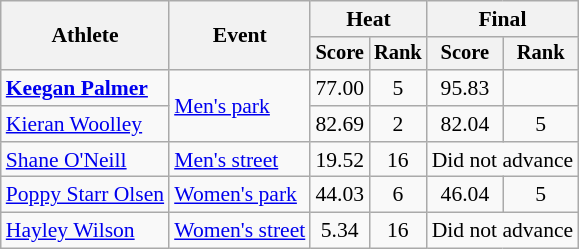<table class=wikitable style=font-size:90%;text-align:center>
<tr>
<th rowspan=2>Athlete</th>
<th rowspan=2>Event</th>
<th colspan=2>Heat</th>
<th colspan=2>Final</th>
</tr>
<tr style=font-size:95%>
<th>Score</th>
<th>Rank</th>
<th>Score</th>
<th>Rank</th>
</tr>
<tr>
<td align=left><strong><a href='#'>Keegan Palmer</a></strong></td>
<td align=left rowspan=2><a href='#'>Men's park</a></td>
<td>77.00</td>
<td>5</td>
<td>95.83</td>
<td></td>
</tr>
<tr>
<td align=left><a href='#'>Kieran Woolley</a></td>
<td>82.69</td>
<td>2</td>
<td>82.04</td>
<td>5</td>
</tr>
<tr>
<td align=left><a href='#'>Shane O'Neill</a></td>
<td align=left><a href='#'>Men's street</a></td>
<td>19.52</td>
<td>16</td>
<td colspan=2>Did not advance</td>
</tr>
<tr>
<td align=left><a href='#'>Poppy Starr Olsen</a></td>
<td align=left><a href='#'>Women's park</a></td>
<td>44.03</td>
<td>6</td>
<td>46.04</td>
<td>5</td>
</tr>
<tr>
<td align=left><a href='#'>Hayley Wilson</a></td>
<td align=left><a href='#'>Women's street</a></td>
<td>5.34</td>
<td>16</td>
<td colspan=2>Did not advance</td>
</tr>
</table>
